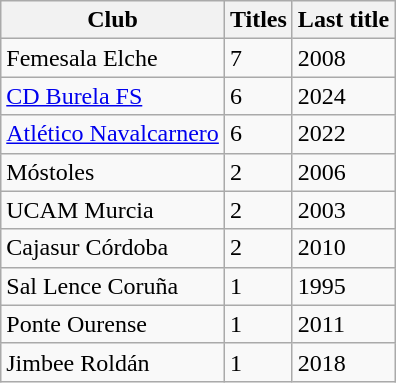<table class="wikitable sortable" style="text-align: left;">
<tr>
<th>Club</th>
<th>Titles</th>
<th>Last title</th>
</tr>
<tr>
<td>Femesala Elche</td>
<td>7</td>
<td>2008</td>
</tr>
<tr>
<td><a href='#'>CD Burela FS</a></td>
<td>6</td>
<td>2024</td>
</tr>
<tr>
<td><a href='#'>Atlético Navalcarnero</a></td>
<td>6</td>
<td>2022</td>
</tr>
<tr>
<td>Móstoles</td>
<td>2</td>
<td>2006</td>
</tr>
<tr>
<td>UCAM Murcia</td>
<td>2</td>
<td>2003</td>
</tr>
<tr>
<td>Cajasur Córdoba</td>
<td>2</td>
<td>2010</td>
</tr>
<tr>
<td>Sal Lence Coruña</td>
<td>1</td>
<td>1995</td>
</tr>
<tr>
<td>Ponte Ourense</td>
<td>1</td>
<td>2011</td>
</tr>
<tr>
<td>Jimbee Roldán</td>
<td>1</td>
<td>2018</td>
</tr>
</table>
